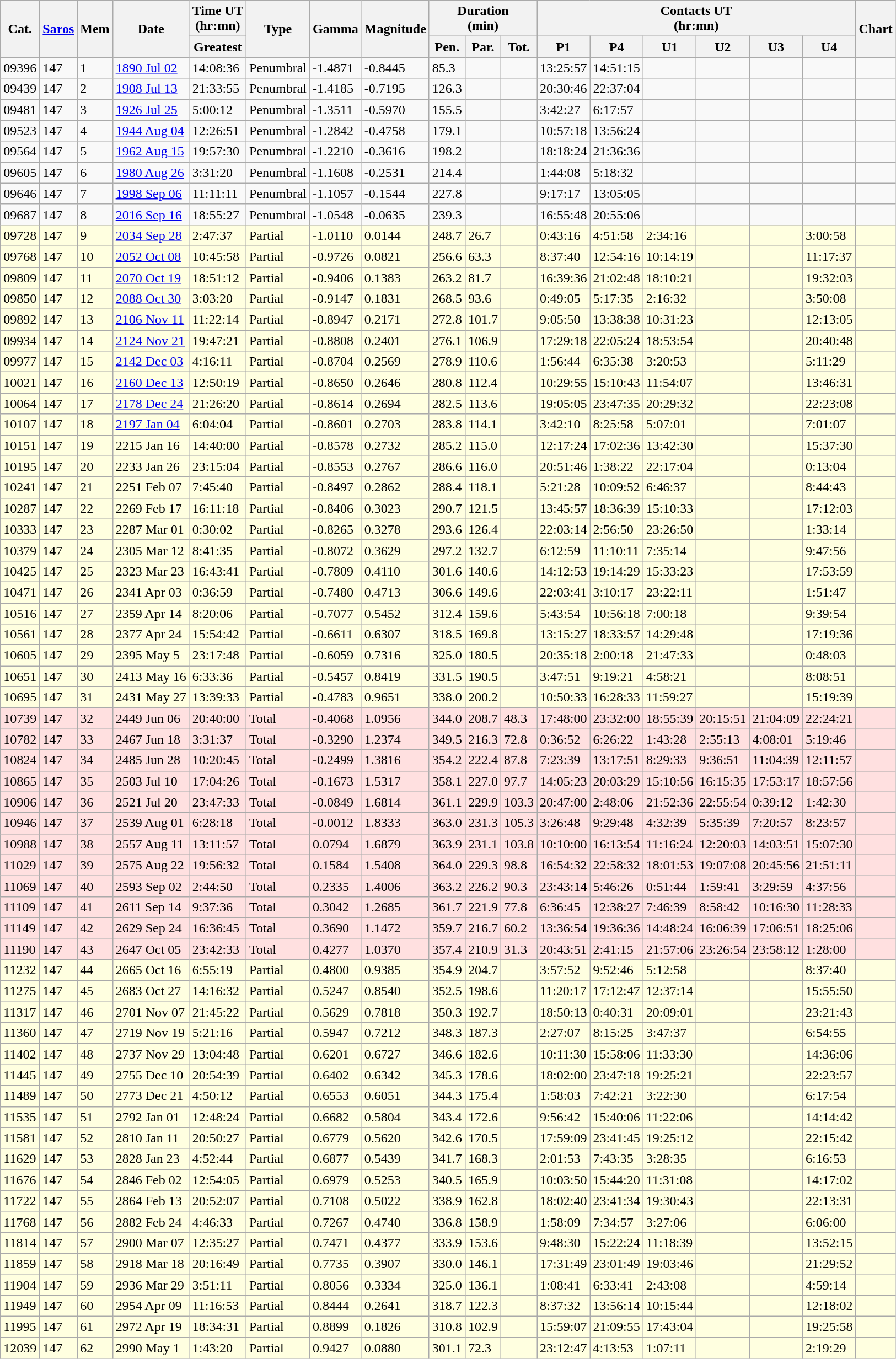<table class=wikitable>
<tr>
<th rowspan=2>Cat.</th>
<th rowspan=2><a href='#'>Saros</a></th>
<th rowspan=2>Mem</th>
<th rowspan=2>Date</th>
<th>Time UT<br>(hr:mn)</th>
<th rowspan=2>Type</th>
<th rowspan=2>Gamma</th>
<th rowspan=2>Magnitude</th>
<th colspan=3>Duration<br>(min)</th>
<th colspan=6>Contacts UT<br>(hr:mn)</th>
<th rowspan=2>Chart</th>
</tr>
<tr>
<th>Greatest</th>
<th>Pen.</th>
<th>Par.</th>
<th>Tot.</th>
<th>P1</th>
<th>P4</th>
<th>U1</th>
<th>U2</th>
<th>U3</th>
<th>U4</th>
</tr>
<tr>
<td>09396</td>
<td>147</td>
<td>1</td>
<td><a href='#'>1890 Jul 02</a></td>
<td>14:08:36</td>
<td>Penumbral</td>
<td>-1.4871</td>
<td>-0.8445</td>
<td>85.3</td>
<td></td>
<td></td>
<td>13:25:57</td>
<td>14:51:15</td>
<td></td>
<td></td>
<td></td>
<td></td>
<td></td>
</tr>
<tr>
<td>09439</td>
<td>147</td>
<td>2</td>
<td><a href='#'>1908 Jul 13</a></td>
<td>21:33:55</td>
<td>Penumbral</td>
<td>-1.4185</td>
<td>-0.7195</td>
<td>126.3</td>
<td></td>
<td></td>
<td>20:30:46</td>
<td>22:37:04</td>
<td></td>
<td></td>
<td></td>
<td></td>
<td></td>
</tr>
<tr>
<td>09481</td>
<td>147</td>
<td>3</td>
<td><a href='#'>1926 Jul 25</a></td>
<td>5:00:12</td>
<td>Penumbral</td>
<td>-1.3511</td>
<td>-0.5970</td>
<td>155.5</td>
<td></td>
<td></td>
<td>3:42:27</td>
<td>6:17:57</td>
<td></td>
<td></td>
<td></td>
<td></td>
<td></td>
</tr>
<tr>
<td>09523</td>
<td>147</td>
<td>4</td>
<td><a href='#'>1944 Aug 04</a></td>
<td>12:26:51</td>
<td>Penumbral</td>
<td>-1.2842</td>
<td>-0.4758</td>
<td>179.1</td>
<td></td>
<td></td>
<td>10:57:18</td>
<td>13:56:24</td>
<td></td>
<td></td>
<td></td>
<td></td>
<td></td>
</tr>
<tr>
<td>09564</td>
<td>147</td>
<td>5</td>
<td><a href='#'>1962 Aug 15</a></td>
<td>19:57:30</td>
<td>Penumbral</td>
<td>-1.2210</td>
<td>-0.3616</td>
<td>198.2</td>
<td></td>
<td></td>
<td>18:18:24</td>
<td>21:36:36</td>
<td></td>
<td></td>
<td></td>
<td></td>
<td></td>
</tr>
<tr>
<td>09605</td>
<td>147</td>
<td>6</td>
<td><a href='#'>1980 Aug 26</a></td>
<td>3:31:20</td>
<td>Penumbral</td>
<td>-1.1608</td>
<td>-0.2531</td>
<td>214.4</td>
<td></td>
<td></td>
<td>1:44:08</td>
<td>5:18:32</td>
<td></td>
<td></td>
<td></td>
<td></td>
<td></td>
</tr>
<tr>
<td>09646</td>
<td>147</td>
<td>7</td>
<td><a href='#'>1998 Sep 06</a></td>
<td>11:11:11</td>
<td>Penumbral</td>
<td>-1.1057</td>
<td>-0.1544</td>
<td>227.8</td>
<td></td>
<td></td>
<td>9:17:17</td>
<td>13:05:05</td>
<td></td>
<td></td>
<td></td>
<td></td>
<td></td>
</tr>
<tr>
<td>09687</td>
<td>147</td>
<td>8</td>
<td><a href='#'>2016 Sep 16</a></td>
<td>18:55:27</td>
<td>Penumbral</td>
<td>-1.0548</td>
<td>-0.0635</td>
<td>239.3</td>
<td></td>
<td></td>
<td>16:55:48</td>
<td>20:55:06</td>
<td></td>
<td></td>
<td></td>
<td></td>
<td></td>
</tr>
<tr bgcolor=#ffffe0>
<td>09728</td>
<td>147</td>
<td>9</td>
<td><a href='#'>2034 Sep 28</a></td>
<td>2:47:37</td>
<td>Partial</td>
<td>-1.0110</td>
<td>0.0144</td>
<td>248.7</td>
<td>26.7</td>
<td></td>
<td>0:43:16</td>
<td>4:51:58</td>
<td>2:34:16</td>
<td></td>
<td></td>
<td>3:00:58</td>
<td></td>
</tr>
<tr bgcolor=#ffffe0>
<td>09768</td>
<td>147</td>
<td>10</td>
<td><a href='#'>2052 Oct 08</a></td>
<td>10:45:58</td>
<td>Partial</td>
<td>-0.9726</td>
<td>0.0821</td>
<td>256.6</td>
<td>63.3</td>
<td></td>
<td>8:37:40</td>
<td>12:54:16</td>
<td>10:14:19</td>
<td></td>
<td></td>
<td>11:17:37</td>
<td></td>
</tr>
<tr bgcolor=#ffffe0>
<td>09809</td>
<td>147</td>
<td>11</td>
<td><a href='#'>2070 Oct 19</a></td>
<td>18:51:12</td>
<td>Partial</td>
<td>-0.9406</td>
<td>0.1383</td>
<td>263.2</td>
<td>81.7</td>
<td></td>
<td>16:39:36</td>
<td>21:02:48</td>
<td>18:10:21</td>
<td></td>
<td></td>
<td>19:32:03</td>
<td></td>
</tr>
<tr bgcolor=#ffffe0>
<td>09850</td>
<td>147</td>
<td>12</td>
<td><a href='#'>2088 Oct 30</a></td>
<td>3:03:20</td>
<td>Partial</td>
<td>-0.9147</td>
<td>0.1831</td>
<td>268.5</td>
<td>93.6</td>
<td></td>
<td>0:49:05</td>
<td>5:17:35</td>
<td>2:16:32</td>
<td></td>
<td></td>
<td>3:50:08</td>
<td></td>
</tr>
<tr bgcolor=#ffffe0>
<td>09892</td>
<td>147</td>
<td>13</td>
<td><a href='#'>2106 Nov 11</a></td>
<td>11:22:14</td>
<td>Partial</td>
<td>-0.8947</td>
<td>0.2171</td>
<td>272.8</td>
<td>101.7</td>
<td></td>
<td>9:05:50</td>
<td>13:38:38</td>
<td>10:31:23</td>
<td></td>
<td></td>
<td>12:13:05</td>
<td></td>
</tr>
<tr bgcolor=#ffffe0>
<td>09934</td>
<td>147</td>
<td>14</td>
<td><a href='#'>2124 Nov 21</a></td>
<td>19:47:21</td>
<td>Partial</td>
<td>-0.8808</td>
<td>0.2401</td>
<td>276.1</td>
<td>106.9</td>
<td></td>
<td>17:29:18</td>
<td>22:05:24</td>
<td>18:53:54</td>
<td></td>
<td></td>
<td>20:40:48</td>
<td></td>
</tr>
<tr bgcolor=#ffffe0>
<td>09977</td>
<td>147</td>
<td>15</td>
<td><a href='#'>2142 Dec 03</a></td>
<td>4:16:11</td>
<td>Partial</td>
<td>-0.8704</td>
<td>0.2569</td>
<td>278.9</td>
<td>110.6</td>
<td></td>
<td>1:56:44</td>
<td>6:35:38</td>
<td>3:20:53</td>
<td></td>
<td></td>
<td>5:11:29</td>
<td></td>
</tr>
<tr bgcolor=#ffffe0>
<td>10021</td>
<td>147</td>
<td>16</td>
<td><a href='#'>2160 Dec 13</a></td>
<td>12:50:19</td>
<td>Partial</td>
<td>-0.8650</td>
<td>0.2646</td>
<td>280.8</td>
<td>112.4</td>
<td></td>
<td>10:29:55</td>
<td>15:10:43</td>
<td>11:54:07</td>
<td></td>
<td></td>
<td>13:46:31</td>
<td></td>
</tr>
<tr bgcolor=#ffffe0>
<td>10064</td>
<td>147</td>
<td>17</td>
<td><a href='#'>2178 Dec 24</a></td>
<td>21:26:20</td>
<td>Partial</td>
<td>-0.8614</td>
<td>0.2694</td>
<td>282.5</td>
<td>113.6</td>
<td></td>
<td>19:05:05</td>
<td>23:47:35</td>
<td>20:29:32</td>
<td></td>
<td></td>
<td>22:23:08</td>
<td></td>
</tr>
<tr bgcolor=#ffffe0>
<td>10107</td>
<td>147</td>
<td>18</td>
<td><a href='#'>2197 Jan 04</a></td>
<td>6:04:04</td>
<td>Partial</td>
<td>-0.8601</td>
<td>0.2703</td>
<td>283.8</td>
<td>114.1</td>
<td></td>
<td>3:42:10</td>
<td>8:25:58</td>
<td>5:07:01</td>
<td></td>
<td></td>
<td>7:01:07</td>
<td></td>
</tr>
<tr bgcolor=#ffffe0>
<td>10151</td>
<td>147</td>
<td>19</td>
<td>2215 Jan 16</td>
<td>14:40:00</td>
<td>Partial</td>
<td>-0.8578</td>
<td>0.2732</td>
<td>285.2</td>
<td>115.0</td>
<td></td>
<td>12:17:24</td>
<td>17:02:36</td>
<td>13:42:30</td>
<td></td>
<td></td>
<td>15:37:30</td>
<td></td>
</tr>
<tr bgcolor=#ffffe0>
<td>10195</td>
<td>147</td>
<td>20</td>
<td>2233 Jan 26</td>
<td>23:15:04</td>
<td>Partial</td>
<td>-0.8553</td>
<td>0.2767</td>
<td>286.6</td>
<td>116.0</td>
<td></td>
<td>20:51:46</td>
<td>1:38:22</td>
<td>22:17:04</td>
<td></td>
<td></td>
<td>0:13:04</td>
<td></td>
</tr>
<tr bgcolor=#ffffe0>
<td>10241</td>
<td>147</td>
<td>21</td>
<td>2251 Feb 07</td>
<td>7:45:40</td>
<td>Partial</td>
<td>-0.8497</td>
<td>0.2862</td>
<td>288.4</td>
<td>118.1</td>
<td></td>
<td>5:21:28</td>
<td>10:09:52</td>
<td>6:46:37</td>
<td></td>
<td></td>
<td>8:44:43</td>
<td></td>
</tr>
<tr bgcolor=#ffffe0>
<td>10287</td>
<td>147</td>
<td>22</td>
<td>2269 Feb 17</td>
<td>16:11:18</td>
<td>Partial</td>
<td>-0.8406</td>
<td>0.3023</td>
<td>290.7</td>
<td>121.5</td>
<td></td>
<td>13:45:57</td>
<td>18:36:39</td>
<td>15:10:33</td>
<td></td>
<td></td>
<td>17:12:03</td>
<td></td>
</tr>
<tr bgcolor=#ffffe0>
<td>10333</td>
<td>147</td>
<td>23</td>
<td>2287 Mar 01</td>
<td>0:30:02</td>
<td>Partial</td>
<td>-0.8265</td>
<td>0.3278</td>
<td>293.6</td>
<td>126.4</td>
<td></td>
<td>22:03:14</td>
<td>2:56:50</td>
<td>23:26:50</td>
<td></td>
<td></td>
<td>1:33:14</td>
<td></td>
</tr>
<tr bgcolor=#ffffe0>
<td>10379</td>
<td>147</td>
<td>24</td>
<td>2305 Mar 12</td>
<td>8:41:35</td>
<td>Partial</td>
<td>-0.8072</td>
<td>0.3629</td>
<td>297.2</td>
<td>132.7</td>
<td></td>
<td>6:12:59</td>
<td>11:10:11</td>
<td>7:35:14</td>
<td></td>
<td></td>
<td>9:47:56</td>
<td></td>
</tr>
<tr bgcolor=#ffffe0>
<td>10425</td>
<td>147</td>
<td>25</td>
<td>2323 Mar 23</td>
<td>16:43:41</td>
<td>Partial</td>
<td>-0.7809</td>
<td>0.4110</td>
<td>301.6</td>
<td>140.6</td>
<td></td>
<td>14:12:53</td>
<td>19:14:29</td>
<td>15:33:23</td>
<td></td>
<td></td>
<td>17:53:59</td>
<td></td>
</tr>
<tr bgcolor=#ffffe0>
<td>10471</td>
<td>147</td>
<td>26</td>
<td>2341 Apr 03</td>
<td>0:36:59</td>
<td>Partial</td>
<td>-0.7480</td>
<td>0.4713</td>
<td>306.6</td>
<td>149.6</td>
<td></td>
<td>22:03:41</td>
<td>3:10:17</td>
<td>23:22:11</td>
<td></td>
<td></td>
<td>1:51:47</td>
<td></td>
</tr>
<tr bgcolor=#ffffe0>
<td>10516</td>
<td>147</td>
<td>27</td>
<td>2359 Apr 14</td>
<td>8:20:06</td>
<td>Partial</td>
<td>-0.7077</td>
<td>0.5452</td>
<td>312.4</td>
<td>159.6</td>
<td></td>
<td>5:43:54</td>
<td>10:56:18</td>
<td>7:00:18</td>
<td></td>
<td></td>
<td>9:39:54</td>
<td></td>
</tr>
<tr bgcolor=#ffffe0>
<td>10561</td>
<td>147</td>
<td>28</td>
<td>2377 Apr 24</td>
<td>15:54:42</td>
<td>Partial</td>
<td>-0.6611</td>
<td>0.6307</td>
<td>318.5</td>
<td>169.8</td>
<td></td>
<td>13:15:27</td>
<td>18:33:57</td>
<td>14:29:48</td>
<td></td>
<td></td>
<td>17:19:36</td>
<td></td>
</tr>
<tr bgcolor=#ffffe0>
<td>10605</td>
<td>147</td>
<td>29</td>
<td>2395 May 5</td>
<td>23:17:48</td>
<td>Partial</td>
<td>-0.6059</td>
<td>0.7316</td>
<td>325.0</td>
<td>180.5</td>
<td></td>
<td>20:35:18</td>
<td>2:00:18</td>
<td>21:47:33</td>
<td></td>
<td></td>
<td>0:48:03</td>
<td></td>
</tr>
<tr bgcolor=#ffffe0>
<td>10651</td>
<td>147</td>
<td>30</td>
<td>2413 May 16</td>
<td>6:33:36</td>
<td>Partial</td>
<td>-0.5457</td>
<td>0.8419</td>
<td>331.5</td>
<td>190.5</td>
<td></td>
<td>3:47:51</td>
<td>9:19:21</td>
<td>4:58:21</td>
<td></td>
<td></td>
<td>8:08:51</td>
<td></td>
</tr>
<tr bgcolor=#ffffe0>
<td>10695</td>
<td>147</td>
<td>31</td>
<td>2431 May 27</td>
<td>13:39:33</td>
<td>Partial</td>
<td>-0.4783</td>
<td>0.9651</td>
<td>338.0</td>
<td>200.2</td>
<td></td>
<td>10:50:33</td>
<td>16:28:33</td>
<td>11:59:27</td>
<td></td>
<td></td>
<td>15:19:39</td>
<td></td>
</tr>
<tr bgcolor=#ffe0e0>
<td>10739</td>
<td>147</td>
<td>32</td>
<td>2449 Jun 06</td>
<td>20:40:00</td>
<td>Total</td>
<td>-0.4068</td>
<td>1.0956</td>
<td>344.0</td>
<td>208.7</td>
<td>48.3</td>
<td>17:48:00</td>
<td>23:32:00</td>
<td>18:55:39</td>
<td>20:15:51</td>
<td>21:04:09</td>
<td>22:24:21</td>
<td></td>
</tr>
<tr bgcolor=#ffe0e0>
<td>10782</td>
<td>147</td>
<td>33</td>
<td>2467 Jun 18</td>
<td>3:31:37</td>
<td>Total</td>
<td>-0.3290</td>
<td>1.2374</td>
<td>349.5</td>
<td>216.3</td>
<td>72.8</td>
<td>0:36:52</td>
<td>6:26:22</td>
<td>1:43:28</td>
<td>2:55:13</td>
<td>4:08:01</td>
<td>5:19:46</td>
<td></td>
</tr>
<tr bgcolor=#ffe0e0>
<td>10824</td>
<td>147</td>
<td>34</td>
<td>2485 Jun 28</td>
<td>10:20:45</td>
<td>Total</td>
<td>-0.2499</td>
<td>1.3816</td>
<td>354.2</td>
<td>222.4</td>
<td>87.8</td>
<td>7:23:39</td>
<td>13:17:51</td>
<td>8:29:33</td>
<td>9:36:51</td>
<td>11:04:39</td>
<td>12:11:57</td>
<td></td>
</tr>
<tr bgcolor=#ffe0e0>
<td>10865</td>
<td>147</td>
<td>35</td>
<td>2503 Jul 10</td>
<td>17:04:26</td>
<td>Total</td>
<td>-0.1673</td>
<td>1.5317</td>
<td>358.1</td>
<td>227.0</td>
<td>97.7</td>
<td>14:05:23</td>
<td>20:03:29</td>
<td>15:10:56</td>
<td>16:15:35</td>
<td>17:53:17</td>
<td>18:57:56</td>
<td></td>
</tr>
<tr bgcolor=#ffe0e0>
<td>10906</td>
<td>147</td>
<td>36</td>
<td>2521 Jul 20</td>
<td>23:47:33</td>
<td>Total</td>
<td>-0.0849</td>
<td>1.6814</td>
<td>361.1</td>
<td>229.9</td>
<td>103.3</td>
<td>20:47:00</td>
<td>2:48:06</td>
<td>21:52:36</td>
<td>22:55:54</td>
<td>0:39:12</td>
<td>1:42:30</td>
<td></td>
</tr>
<tr bgcolor=#ffe0e0>
<td>10946</td>
<td>147</td>
<td>37</td>
<td>2539 Aug 01</td>
<td>6:28:18</td>
<td>Total</td>
<td>-0.0012</td>
<td>1.8333</td>
<td>363.0</td>
<td>231.3</td>
<td>105.3</td>
<td>3:26:48</td>
<td>9:29:48</td>
<td>4:32:39</td>
<td>5:35:39</td>
<td>7:20:57</td>
<td>8:23:57</td>
<td></td>
</tr>
<tr bgcolor=#ffe0e0>
<td>10988</td>
<td>147</td>
<td>38</td>
<td>2557 Aug 11</td>
<td>13:11:57</td>
<td>Total</td>
<td>0.0794</td>
<td>1.6879</td>
<td>363.9</td>
<td>231.1</td>
<td>103.8</td>
<td>10:10:00</td>
<td>16:13:54</td>
<td>11:16:24</td>
<td>12:20:03</td>
<td>14:03:51</td>
<td>15:07:30</td>
<td></td>
</tr>
<tr bgcolor=#ffe0e0>
<td>11029</td>
<td>147</td>
<td>39</td>
<td>2575 Aug 22</td>
<td>19:56:32</td>
<td>Total</td>
<td>0.1584</td>
<td>1.5408</td>
<td>364.0</td>
<td>229.3</td>
<td>98.8</td>
<td>16:54:32</td>
<td>22:58:32</td>
<td>18:01:53</td>
<td>19:07:08</td>
<td>20:45:56</td>
<td>21:51:11</td>
<td></td>
</tr>
<tr bgcolor=#ffe0e0>
<td>11069</td>
<td>147</td>
<td>40</td>
<td>2593 Sep 02</td>
<td>2:44:50</td>
<td>Total</td>
<td>0.2335</td>
<td>1.4006</td>
<td>363.2</td>
<td>226.2</td>
<td>90.3</td>
<td>23:43:14</td>
<td>5:46:26</td>
<td>0:51:44</td>
<td>1:59:41</td>
<td>3:29:59</td>
<td>4:37:56</td>
<td></td>
</tr>
<tr bgcolor=#ffe0e0>
<td>11109</td>
<td>147</td>
<td>41</td>
<td>2611 Sep 14</td>
<td>9:37:36</td>
<td>Total</td>
<td>0.3042</td>
<td>1.2685</td>
<td>361.7</td>
<td>221.9</td>
<td>77.8</td>
<td>6:36:45</td>
<td>12:38:27</td>
<td>7:46:39</td>
<td>8:58:42</td>
<td>10:16:30</td>
<td>11:28:33</td>
<td></td>
</tr>
<tr bgcolor=#ffe0e0>
<td>11149</td>
<td>147</td>
<td>42</td>
<td>2629 Sep 24</td>
<td>16:36:45</td>
<td>Total</td>
<td>0.3690</td>
<td>1.1472</td>
<td>359.7</td>
<td>216.7</td>
<td>60.2</td>
<td>13:36:54</td>
<td>19:36:36</td>
<td>14:48:24</td>
<td>16:06:39</td>
<td>17:06:51</td>
<td>18:25:06</td>
<td></td>
</tr>
<tr bgcolor=#ffe0e0>
<td>11190</td>
<td>147</td>
<td>43</td>
<td>2647 Oct 05</td>
<td>23:42:33</td>
<td>Total</td>
<td>0.4277</td>
<td>1.0370</td>
<td>357.4</td>
<td>210.9</td>
<td>31.3</td>
<td>20:43:51</td>
<td>2:41:15</td>
<td>21:57:06</td>
<td>23:26:54</td>
<td>23:58:12</td>
<td>1:28:00</td>
<td></td>
</tr>
<tr bgcolor=#ffffe0>
<td>11232</td>
<td>147</td>
<td>44</td>
<td>2665 Oct 16</td>
<td>6:55:19</td>
<td>Partial</td>
<td>0.4800</td>
<td>0.9385</td>
<td>354.9</td>
<td>204.7</td>
<td></td>
<td>3:57:52</td>
<td>9:52:46</td>
<td>5:12:58</td>
<td></td>
<td></td>
<td>8:37:40</td>
<td></td>
</tr>
<tr bgcolor=#ffffe0>
<td>11275</td>
<td>147</td>
<td>45</td>
<td>2683 Oct 27</td>
<td>14:16:32</td>
<td>Partial</td>
<td>0.5247</td>
<td>0.8540</td>
<td>352.5</td>
<td>198.6</td>
<td></td>
<td>11:20:17</td>
<td>17:12:47</td>
<td>12:37:14</td>
<td></td>
<td></td>
<td>15:55:50</td>
<td></td>
</tr>
<tr bgcolor=#ffffe0>
<td>11317</td>
<td>147</td>
<td>46</td>
<td>2701 Nov 07</td>
<td>21:45:22</td>
<td>Partial</td>
<td>0.5629</td>
<td>0.7818</td>
<td>350.3</td>
<td>192.7</td>
<td></td>
<td>18:50:13</td>
<td>0:40:31</td>
<td>20:09:01</td>
<td></td>
<td></td>
<td>23:21:43</td>
<td></td>
</tr>
<tr bgcolor=#ffffe0>
<td>11360</td>
<td>147</td>
<td>47</td>
<td>2719 Nov 19</td>
<td>5:21:16</td>
<td>Partial</td>
<td>0.5947</td>
<td>0.7212</td>
<td>348.3</td>
<td>187.3</td>
<td></td>
<td>2:27:07</td>
<td>8:15:25</td>
<td>3:47:37</td>
<td></td>
<td></td>
<td>6:54:55</td>
<td></td>
</tr>
<tr bgcolor=#ffffe0>
<td>11402</td>
<td>147</td>
<td>48</td>
<td>2737 Nov 29</td>
<td>13:04:48</td>
<td>Partial</td>
<td>0.6201</td>
<td>0.6727</td>
<td>346.6</td>
<td>182.6</td>
<td></td>
<td>10:11:30</td>
<td>15:58:06</td>
<td>11:33:30</td>
<td></td>
<td></td>
<td>14:36:06</td>
<td></td>
</tr>
<tr bgcolor=#ffffe0>
<td>11445</td>
<td>147</td>
<td>49</td>
<td>2755 Dec 10</td>
<td>20:54:39</td>
<td>Partial</td>
<td>0.6402</td>
<td>0.6342</td>
<td>345.3</td>
<td>178.6</td>
<td></td>
<td>18:02:00</td>
<td>23:47:18</td>
<td>19:25:21</td>
<td></td>
<td></td>
<td>22:23:57</td>
<td></td>
</tr>
<tr bgcolor=#ffffe0>
<td>11489</td>
<td>147</td>
<td>50</td>
<td>2773 Dec 21</td>
<td>4:50:12</td>
<td>Partial</td>
<td>0.6553</td>
<td>0.6051</td>
<td>344.3</td>
<td>175.4</td>
<td></td>
<td>1:58:03</td>
<td>7:42:21</td>
<td>3:22:30</td>
<td></td>
<td></td>
<td>6:17:54</td>
<td></td>
</tr>
<tr bgcolor=#ffffe0>
<td>11535</td>
<td>147</td>
<td>51</td>
<td>2792 Jan 01</td>
<td>12:48:24</td>
<td>Partial</td>
<td>0.6682</td>
<td>0.5804</td>
<td>343.4</td>
<td>172.6</td>
<td></td>
<td>9:56:42</td>
<td>15:40:06</td>
<td>11:22:06</td>
<td></td>
<td></td>
<td>14:14:42</td>
<td></td>
</tr>
<tr bgcolor=#ffffe0>
<td>11581</td>
<td>147</td>
<td>52</td>
<td>2810 Jan 11</td>
<td>20:50:27</td>
<td>Partial</td>
<td>0.6779</td>
<td>0.5620</td>
<td>342.6</td>
<td>170.5</td>
<td></td>
<td>17:59:09</td>
<td>23:41:45</td>
<td>19:25:12</td>
<td></td>
<td></td>
<td>22:15:42</td>
<td></td>
</tr>
<tr bgcolor=#ffffe0>
<td>11629</td>
<td>147</td>
<td>53</td>
<td>2828 Jan 23</td>
<td>4:52:44</td>
<td>Partial</td>
<td>0.6877</td>
<td>0.5439</td>
<td>341.7</td>
<td>168.3</td>
<td></td>
<td>2:01:53</td>
<td>7:43:35</td>
<td>3:28:35</td>
<td></td>
<td></td>
<td>6:16:53</td>
<td></td>
</tr>
<tr bgcolor=#ffffe0>
<td>11676</td>
<td>147</td>
<td>54</td>
<td>2846 Feb 02</td>
<td>12:54:05</td>
<td>Partial</td>
<td>0.6979</td>
<td>0.5253</td>
<td>340.5</td>
<td>165.9</td>
<td></td>
<td>10:03:50</td>
<td>15:44:20</td>
<td>11:31:08</td>
<td></td>
<td></td>
<td>14:17:02</td>
<td></td>
</tr>
<tr bgcolor=#ffffe0>
<td>11722</td>
<td>147</td>
<td>55</td>
<td>2864 Feb 13</td>
<td>20:52:07</td>
<td>Partial</td>
<td>0.7108</td>
<td>0.5022</td>
<td>338.9</td>
<td>162.8</td>
<td></td>
<td>18:02:40</td>
<td>23:41:34</td>
<td>19:30:43</td>
<td></td>
<td></td>
<td>22:13:31</td>
<td></td>
</tr>
<tr bgcolor=#ffffe0>
<td>11768</td>
<td>147</td>
<td>56</td>
<td>2882 Feb 24</td>
<td>4:46:33</td>
<td>Partial</td>
<td>0.7267</td>
<td>0.4740</td>
<td>336.8</td>
<td>158.9</td>
<td></td>
<td>1:58:09</td>
<td>7:34:57</td>
<td>3:27:06</td>
<td></td>
<td></td>
<td>6:06:00</td>
<td></td>
</tr>
<tr bgcolor=#ffffe0>
<td>11814</td>
<td>147</td>
<td>57</td>
<td>2900 Mar 07</td>
<td>12:35:27</td>
<td>Partial</td>
<td>0.7471</td>
<td>0.4377</td>
<td>333.9</td>
<td>153.6</td>
<td></td>
<td>9:48:30</td>
<td>15:22:24</td>
<td>11:18:39</td>
<td></td>
<td></td>
<td>13:52:15</td>
<td></td>
</tr>
<tr bgcolor=#ffffe0>
<td>11859</td>
<td>147</td>
<td>58</td>
<td>2918 Mar 18</td>
<td>20:16:49</td>
<td>Partial</td>
<td>0.7735</td>
<td>0.3907</td>
<td>330.0</td>
<td>146.1</td>
<td></td>
<td>17:31:49</td>
<td>23:01:49</td>
<td>19:03:46</td>
<td></td>
<td></td>
<td>21:29:52</td>
<td></td>
</tr>
<tr bgcolor=#ffffe0>
<td>11904</td>
<td>147</td>
<td>59</td>
<td>2936 Mar 29</td>
<td>3:51:11</td>
<td>Partial</td>
<td>0.8056</td>
<td>0.3334</td>
<td>325.0</td>
<td>136.1</td>
<td></td>
<td>1:08:41</td>
<td>6:33:41</td>
<td>2:43:08</td>
<td></td>
<td></td>
<td>4:59:14</td>
<td></td>
</tr>
<tr bgcolor=#ffffe0>
<td>11949</td>
<td>147</td>
<td>60</td>
<td>2954 Apr 09</td>
<td>11:16:53</td>
<td>Partial</td>
<td>0.8444</td>
<td>0.2641</td>
<td>318.7</td>
<td>122.3</td>
<td></td>
<td>8:37:32</td>
<td>13:56:14</td>
<td>10:15:44</td>
<td></td>
<td></td>
<td>12:18:02</td>
<td></td>
</tr>
<tr bgcolor=#ffffe0>
<td>11995</td>
<td>147</td>
<td>61</td>
<td>2972 Apr 19</td>
<td>18:34:31</td>
<td>Partial</td>
<td>0.8899</td>
<td>0.1826</td>
<td>310.8</td>
<td>102.9</td>
<td></td>
<td>15:59:07</td>
<td>21:09:55</td>
<td>17:43:04</td>
<td></td>
<td></td>
<td>19:25:58</td>
<td></td>
</tr>
<tr bgcolor=#ffffe0>
<td>12039</td>
<td>147</td>
<td>62</td>
<td>2990 May 1</td>
<td>1:43:20</td>
<td>Partial</td>
<td>0.9427</td>
<td>0.0880</td>
<td>301.1</td>
<td>72.3</td>
<td></td>
<td>23:12:47</td>
<td>4:13:53</td>
<td>1:07:11</td>
<td></td>
<td></td>
<td>2:19:29</td>
<td></td>
</tr>
</table>
